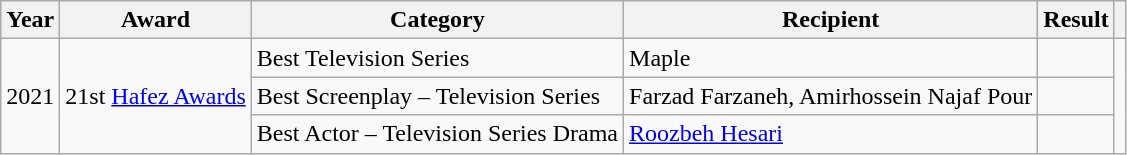<table class="wikitable">
<tr>
<th>Year</th>
<th>Award</th>
<th>Category</th>
<th>Recipient</th>
<th>Result</th>
<th></th>
</tr>
<tr>
<td rowspan="3">2021</td>
<td rowspan="3">21st <a href='#'>Hafez Awards</a></td>
<td>Best Television Series</td>
<td>Maple</td>
<td></td>
<td rowspan="3"></td>
</tr>
<tr>
<td>Best Screenplay – Television Series</td>
<td>Farzad Farzaneh, Amirhossein Najaf Pour</td>
<td></td>
</tr>
<tr>
<td>Best Actor – Television Series Drama</td>
<td><a href='#'>Roozbeh Hesari</a></td>
<td></td>
</tr>
</table>
